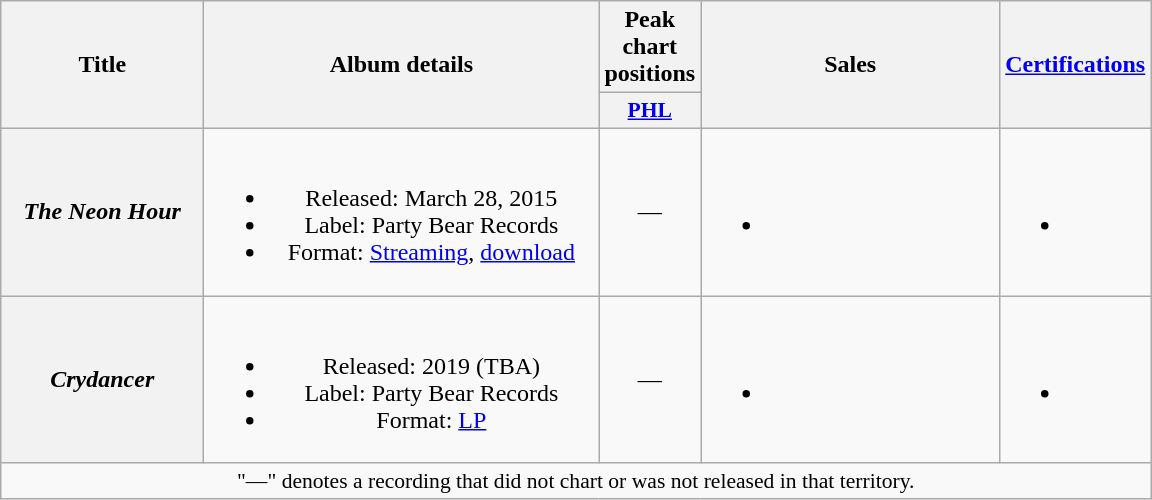<table class="wikitable plainrowheaders" style="text-align:center;" border="1">
<tr>
<th scope="col" rowspan="2" style="width:8em;">Title</th>
<th scope="col" rowspan="2" style="width:16em;">Album details</th>
<th scope="col">Peak chart positions</th>
<th scope="col" rowspan="2" style="width:12em;">Sales</th>
<th scope="col" rowspan="2"><a href='#'>Certifications</a></th>
</tr>
<tr>
<th scope="col" style="width:2.2em;font-size:90%;"><a href='#'>PHL</a><br></th>
</tr>
<tr>
<th scope="row"><em>The Neon Hour</em></th>
<td><br><ul><li>Released: March 28, 2015</li><li>Label: Party Bear Records</li><li>Format: <a href='#'>Streaming</a>, <a href='#'>download</a></li></ul></td>
<td>—</td>
<td><br><ul><li></li></ul></td>
<td><br><ul><li></li></ul></td>
</tr>
<tr>
<th scope="row"><em>Crydancer</em></th>
<td><br><ul><li>Released: 2019 (TBA)</li><li>Label: Party Bear Records</li><li>Format: <a href='#'>LP</a></li></ul></td>
<td>—</td>
<td><br><ul><li></li></ul></td>
<td><br><ul><li></li></ul></td>
</tr>
<tr>
<td colspan="14" style="font-size:90%">"—" denotes a recording that did not chart or was not released in that territory.</td>
</tr>
</table>
